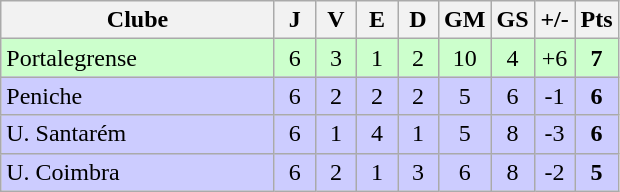<table class="wikitable" style="text-align: center;">
<tr>
<th width=175>Clube</th>
<th width=20>J</th>
<th width=20>V</th>
<th width=20>E</th>
<th width=20>D</th>
<th width=20>GM</th>
<th width=20>GS</th>
<th width=20>+/-</th>
<th width=20>Pts</th>
</tr>
<tr bgcolor=#ccffcc>
<td align=left>Portalegrense</td>
<td>6</td>
<td>3</td>
<td>1</td>
<td>2</td>
<td>10</td>
<td>4</td>
<td>+6</td>
<td><strong>7</strong></td>
</tr>
<tr bgcolor=#ccccff>
<td align=left>Peniche</td>
<td>6</td>
<td>2</td>
<td>2</td>
<td>2</td>
<td>5</td>
<td>6</td>
<td>-1</td>
<td><strong>6</strong></td>
</tr>
<tr bgcolor=#ccccff>
<td align=left>U. Santarém</td>
<td>6</td>
<td>1</td>
<td>4</td>
<td>1</td>
<td>5</td>
<td>8</td>
<td>-3</td>
<td><strong>6</strong></td>
</tr>
<tr bgcolor=#ccccff>
<td align=left>U. Coimbra</td>
<td>6</td>
<td>2</td>
<td>1</td>
<td>3</td>
<td>6</td>
<td>8</td>
<td>-2</td>
<td><strong>5</strong></td>
</tr>
</table>
